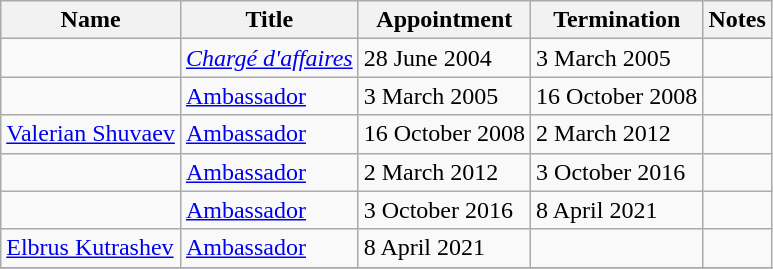<table class="wikitable">
<tr valign="middle">
<th>Name</th>
<th>Title</th>
<th>Appointment</th>
<th>Termination</th>
<th>Notes</th>
</tr>
<tr>
<td></td>
<td><em><a href='#'>Chargé d'affaires</a></em></td>
<td>28 June 2004</td>
<td>3 March 2005</td>
<td></td>
</tr>
<tr>
<td></td>
<td><a href='#'>Ambassador</a></td>
<td>3 March 2005</td>
<td>16 October 2008</td>
<td></td>
</tr>
<tr>
<td><a href='#'>Valerian Shuvaev</a></td>
<td><a href='#'>Ambassador</a></td>
<td>16 October 2008</td>
<td>2 March 2012</td>
<td></td>
</tr>
<tr>
<td></td>
<td><a href='#'>Ambassador</a></td>
<td>2 March 2012</td>
<td>3 October 2016</td>
<td></td>
</tr>
<tr>
<td></td>
<td><a href='#'>Ambassador</a></td>
<td>3 October 2016</td>
<td>8 April 2021</td>
<td></td>
</tr>
<tr>
<td><a href='#'>Elbrus Kutrashev</a></td>
<td><a href='#'>Ambassador</a></td>
<td>8 April 2021</td>
<td></td>
<td></td>
</tr>
<tr>
</tr>
</table>
